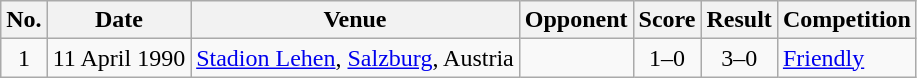<table class="wikitable sortable">
<tr>
<th scope="col">No.</th>
<th scope="col">Date</th>
<th scope="col">Venue</th>
<th scope="col">Opponent</th>
<th scope="col">Score</th>
<th scope="col">Result</th>
<th scope="col">Competition</th>
</tr>
<tr>
<td align="center">1</td>
<td>11 April 1990</td>
<td><a href='#'>Stadion Lehen</a>, <a href='#'>Salzburg</a>, Austria</td>
<td></td>
<td align="center">1–0</td>
<td align="center">3–0</td>
<td><a href='#'>Friendly</a></td>
</tr>
</table>
